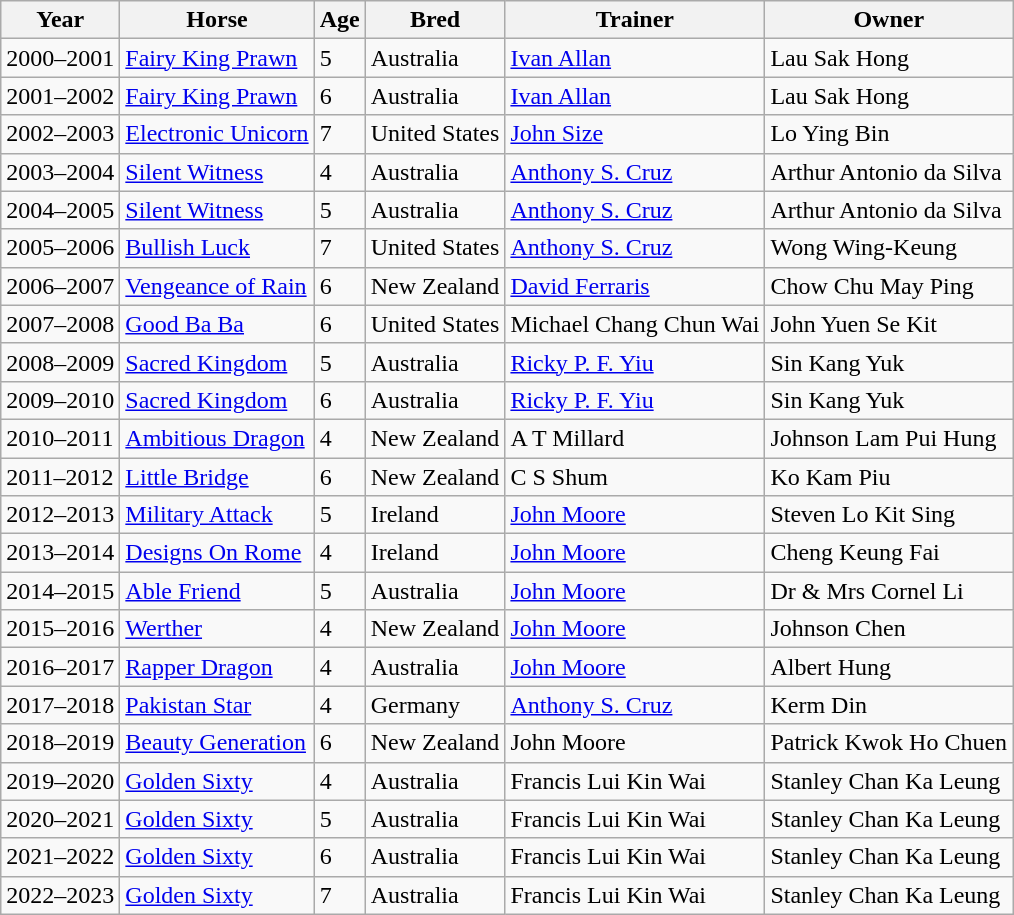<table class = "wikitable sortable">
<tr>
<th>Year</th>
<th>Horse</th>
<th>Age</th>
<th>Bred</th>
<th>Trainer</th>
<th>Owner</th>
</tr>
<tr>
<td>2000–2001</td>
<td><a href='#'>Fairy King Prawn</a></td>
<td>5</td>
<td>Australia</td>
<td><a href='#'>Ivan Allan</a></td>
<td>Lau Sak Hong</td>
</tr>
<tr>
<td>2001–2002</td>
<td><a href='#'>Fairy King Prawn</a></td>
<td>6</td>
<td>Australia</td>
<td><a href='#'>Ivan Allan</a></td>
<td>Lau Sak Hong</td>
</tr>
<tr>
<td>2002–2003</td>
<td><a href='#'>Electronic Unicorn</a></td>
<td>7</td>
<td>United States</td>
<td><a href='#'>John Size</a></td>
<td>Lo Ying Bin</td>
</tr>
<tr>
<td>2003–2004</td>
<td><a href='#'>Silent Witness</a></td>
<td>4</td>
<td>Australia</td>
<td><a href='#'>Anthony S. Cruz</a></td>
<td>Arthur Antonio da Silva</td>
</tr>
<tr>
<td>2004–2005</td>
<td><a href='#'>Silent Witness</a></td>
<td>5</td>
<td>Australia</td>
<td><a href='#'>Anthony S. Cruz</a></td>
<td>Arthur Antonio da Silva</td>
</tr>
<tr>
<td>2005–2006</td>
<td><a href='#'>Bullish Luck</a></td>
<td>7</td>
<td>United States</td>
<td><a href='#'>Anthony S. Cruz</a></td>
<td>Wong Wing-Keung</td>
</tr>
<tr>
<td>2006–2007</td>
<td><a href='#'>Vengeance of Rain</a></td>
<td>6</td>
<td>New Zealand</td>
<td><a href='#'>David Ferraris</a></td>
<td>Chow Chu May Ping</td>
</tr>
<tr>
<td>2007–2008</td>
<td><a href='#'>Good Ba Ba</a></td>
<td>6</td>
<td>United States</td>
<td>Michael Chang Chun Wai</td>
<td>John Yuen Se Kit</td>
</tr>
<tr>
<td>2008–2009</td>
<td><a href='#'>Sacred Kingdom</a></td>
<td>5</td>
<td>Australia</td>
<td><a href='#'>Ricky P. F. Yiu</a></td>
<td>Sin Kang Yuk</td>
</tr>
<tr>
<td>2009–2010</td>
<td><a href='#'>Sacred Kingdom</a></td>
<td>6</td>
<td>Australia</td>
<td><a href='#'>Ricky P. F. Yiu</a></td>
<td>Sin Kang Yuk</td>
</tr>
<tr>
<td>2010–2011</td>
<td><a href='#'>Ambitious Dragon</a></td>
<td>4</td>
<td>New Zealand</td>
<td>A T Millard</td>
<td>Johnson Lam Pui Hung</td>
</tr>
<tr>
<td>2011–2012</td>
<td><a href='#'>Little Bridge</a></td>
<td>6</td>
<td>New Zealand</td>
<td>C S Shum</td>
<td>Ko Kam Piu</td>
</tr>
<tr>
<td>2012–2013</td>
<td><a href='#'>Military Attack</a></td>
<td>5</td>
<td>Ireland</td>
<td><a href='#'>John Moore</a></td>
<td>Steven Lo Kit Sing</td>
</tr>
<tr>
<td>2013–2014</td>
<td><a href='#'>Designs On Rome</a></td>
<td>4</td>
<td>Ireland</td>
<td><a href='#'>John Moore</a></td>
<td>Cheng Keung Fai</td>
</tr>
<tr>
<td>2014–2015</td>
<td><a href='#'>Able Friend</a></td>
<td>5</td>
<td>Australia</td>
<td><a href='#'>John Moore</a></td>
<td>Dr & Mrs Cornel Li</td>
</tr>
<tr>
<td>2015–2016</td>
<td><a href='#'>Werther</a></td>
<td>4</td>
<td>New Zealand</td>
<td><a href='#'>John Moore</a></td>
<td>Johnson Chen</td>
</tr>
<tr>
<td>2016–2017</td>
<td><a href='#'>Rapper Dragon</a></td>
<td>4</td>
<td>Australia</td>
<td><a href='#'>John Moore</a></td>
<td>Albert Hung</td>
</tr>
<tr>
<td>2017–2018</td>
<td><a href='#'>Pakistan Star</a></td>
<td>4</td>
<td>Germany</td>
<td><a href='#'>Anthony S. Cruz</a></td>
<td>Kerm Din</td>
</tr>
<tr>
<td>2018–2019</td>
<td><a href='#'>Beauty Generation</a></td>
<td>6</td>
<td>New Zealand</td>
<td>John Moore</td>
<td>Patrick Kwok Ho Chuen</td>
</tr>
<tr>
<td>2019–2020</td>
<td><a href='#'>Golden Sixty</a></td>
<td>4</td>
<td>Australia</td>
<td>Francis Lui Kin Wai</td>
<td>Stanley Chan Ka Leung</td>
</tr>
<tr>
<td>2020–2021</td>
<td><a href='#'>Golden Sixty</a></td>
<td>5</td>
<td>Australia</td>
<td>Francis Lui Kin Wai</td>
<td>Stanley Chan Ka Leung</td>
</tr>
<tr>
<td>2021–2022</td>
<td><a href='#'>Golden Sixty</a></td>
<td>6</td>
<td>Australia</td>
<td>Francis Lui Kin Wai</td>
<td>Stanley Chan Ka Leung</td>
</tr>
<tr>
<td>2022–2023</td>
<td><a href='#'>Golden Sixty</a></td>
<td>7</td>
<td>Australia</td>
<td>Francis Lui Kin Wai</td>
<td>Stanley Chan Ka Leung</td>
</tr>
</table>
